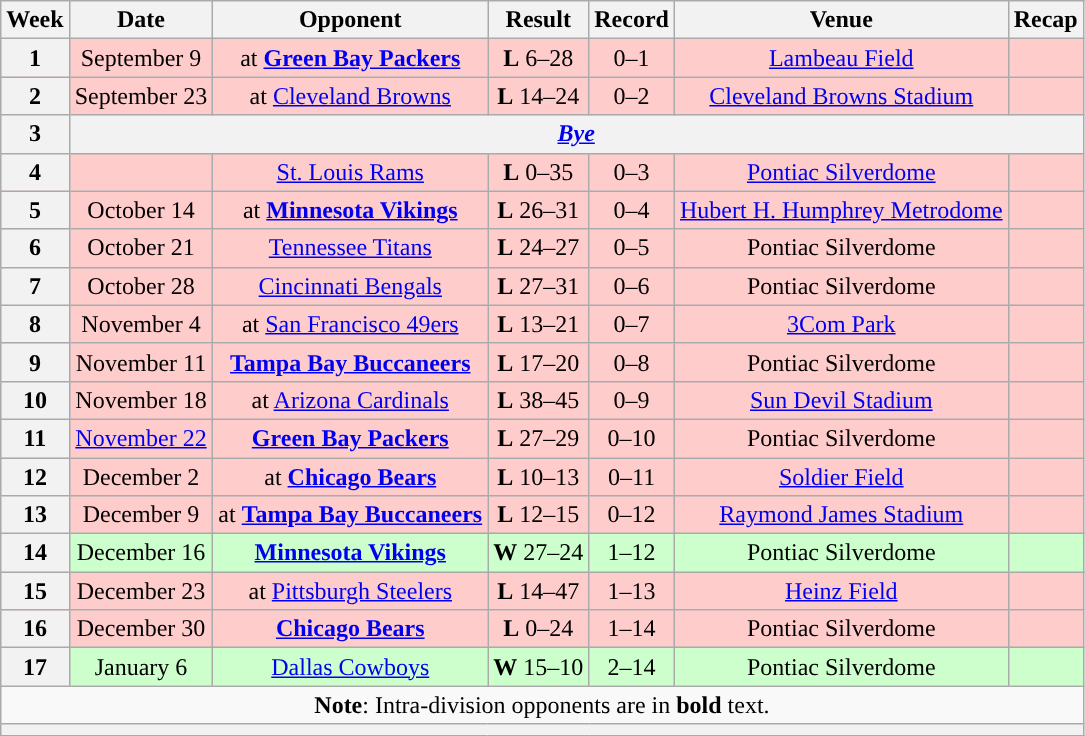<table class="wikitable" style="text-align:center">
<tr>
<th>Week</th>
<th>Date</th>
<th>Opponent</th>
<th>Result</th>
<th>Record</th>
<th>Venue</th>
<th>Recap</th>
</tr>
<tr style="background: #fcc">
<th>1</th>
<td>September 9</td>
<td>at <strong><a href='#'>Green Bay Packers</a></strong></td>
<td><strong>L</strong> 6–28</td>
<td>0–1</td>
<td><a href='#'>Lambeau Field</a></td>
<td></td>
</tr>
<tr style="background: #fcc">
<th>2</th>
<td>September 23</td>
<td>at <a href='#'>Cleveland Browns</a></td>
<td><strong>L</strong> 14–24</td>
<td>0–2</td>
<td><a href='#'>Cleveland Browns Stadium</a></td>
<td></td>
</tr>
<tr>
<th>3</th>
<th colspan="6"><em><a href='#'>Bye</a></em></th>
</tr>
<tr style="background: #fcc">
<th>4</th>
<td></td>
<td><a href='#'>St. Louis Rams</a></td>
<td><strong>L</strong>  0–35</td>
<td>0–3</td>
<td><a href='#'>Pontiac Silverdome</a></td>
<td></td>
</tr>
<tr style="background: #fcc">
<th>5</th>
<td>October 14</td>
<td>at <strong><a href='#'>Minnesota Vikings</a></strong></td>
<td><strong>L</strong>  26–31</td>
<td>0–4</td>
<td><a href='#'>Hubert H. Humphrey Metrodome</a></td>
<td></td>
</tr>
<tr style="background: #fcc">
<th>6</th>
<td>October 21</td>
<td><a href='#'>Tennessee Titans</a></td>
<td><strong>L</strong> 24–27</td>
<td>0–5</td>
<td>Pontiac Silverdome</td>
<td></td>
</tr>
<tr style="background: #fcc">
<th>7</th>
<td>October 28</td>
<td><a href='#'>Cincinnati Bengals</a></td>
<td><strong>L</strong> 27–31</td>
<td>0–6</td>
<td>Pontiac Silverdome</td>
<td></td>
</tr>
<tr style="background: #fcc">
<th>8</th>
<td>November 4</td>
<td>at <a href='#'>San Francisco 49ers</a></td>
<td><strong>L</strong> 13–21</td>
<td>0–7</td>
<td><a href='#'>3Com Park</a></td>
<td></td>
</tr>
<tr style="background: #fcc">
<th>9</th>
<td>November 11</td>
<td><strong><a href='#'>Tampa Bay Buccaneers</a></strong></td>
<td><strong>L</strong> 17–20</td>
<td>0–8</td>
<td>Pontiac Silverdome</td>
<td></td>
</tr>
<tr style="background: #fcc">
<th>10</th>
<td>November 18</td>
<td>at <a href='#'>Arizona Cardinals</a></td>
<td><strong>L</strong> 38–45</td>
<td>0–9</td>
<td><a href='#'>Sun Devil Stadium</a></td>
<td></td>
</tr>
<tr style="background: #fcc">
<th>11</th>
<td><a href='#'>November 22</a></td>
<td><strong><a href='#'>Green Bay Packers</a></strong></td>
<td><strong>L</strong> 27–29</td>
<td>0–10</td>
<td>Pontiac Silverdome</td>
<td></td>
</tr>
<tr style="background: #fcc">
<th>12</th>
<td>December 2</td>
<td>at <strong><a href='#'>Chicago Bears</a></strong></td>
<td><strong>L</strong> 10–13</td>
<td>0–11</td>
<td><a href='#'>Soldier Field</a></td>
<td></td>
</tr>
<tr style="background: #fcc">
<th>13</th>
<td>December 9</td>
<td>at <strong><a href='#'>Tampa Bay Buccaneers</a></strong></td>
<td><strong>L</strong> 12–15</td>
<td>0–12</td>
<td><a href='#'>Raymond James Stadium</a></td>
<td></td>
</tr>
<tr style="background: #cfc">
<th>14</th>
<td>December 16</td>
<td><strong><a href='#'>Minnesota Vikings</a></strong></td>
<td><strong>W</strong> 27–24</td>
<td>1–12</td>
<td>Pontiac Silverdome</td>
<td></td>
</tr>
<tr style="background: #fcc">
<th>15</th>
<td>December 23</td>
<td>at <a href='#'>Pittsburgh Steelers</a></td>
<td><strong>L</strong> 14–47</td>
<td>1–13</td>
<td><a href='#'>Heinz Field</a></td>
<td></td>
</tr>
<tr style="background: #fcc">
<th>16</th>
<td>December 30</td>
<td><strong><a href='#'>Chicago Bears</a></strong></td>
<td><strong>L</strong> 0–24</td>
<td>1–14</td>
<td>Pontiac Silverdome</td>
<td></td>
</tr>
<tr style="background: #cfc">
<th>17</th>
<td>January 6</td>
<td><a href='#'>Dallas Cowboys</a></td>
<td><strong>W</strong>  15–10</td>
<td>2–14</td>
<td>Pontiac Silverdome</td>
<td></td>
</tr>
<tr>
<td colspan="7"><strong>Note</strong>: Intra-division opponents are in <strong>bold</strong> text.</td>
</tr>
<tr>
<th colspan="7"></th>
</tr>
</table>
